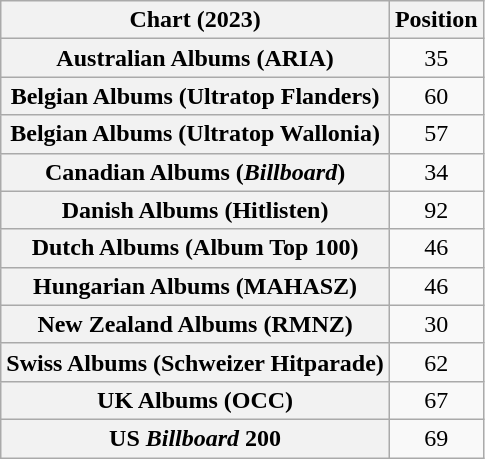<table class="wikitable sortable plainrowheaders" style="text-align:center">
<tr>
<th scope="col">Chart (2023)</th>
<th scope="col">Position</th>
</tr>
<tr>
<th scope="row">Australian Albums (ARIA)</th>
<td>35</td>
</tr>
<tr>
<th scope="row">Belgian Albums (Ultratop Flanders)</th>
<td>60</td>
</tr>
<tr>
<th scope="row">Belgian Albums (Ultratop Wallonia)</th>
<td>57</td>
</tr>
<tr>
<th scope="row">Canadian Albums (<em>Billboard</em>)</th>
<td>34</td>
</tr>
<tr>
<th scope="row">Danish Albums (Hitlisten)</th>
<td>92</td>
</tr>
<tr>
<th scope="row">Dutch Albums (Album Top 100)</th>
<td>46</td>
</tr>
<tr>
<th scope="row">Hungarian Albums (MAHASZ)</th>
<td>46</td>
</tr>
<tr>
<th scope="row">New Zealand Albums (RMNZ)</th>
<td>30</td>
</tr>
<tr>
<th scope="row">Swiss Albums (Schweizer Hitparade)</th>
<td>62</td>
</tr>
<tr>
<th scope="row">UK Albums (OCC)</th>
<td>67</td>
</tr>
<tr>
<th scope="row">US <em>Billboard</em> 200</th>
<td>69</td>
</tr>
</table>
